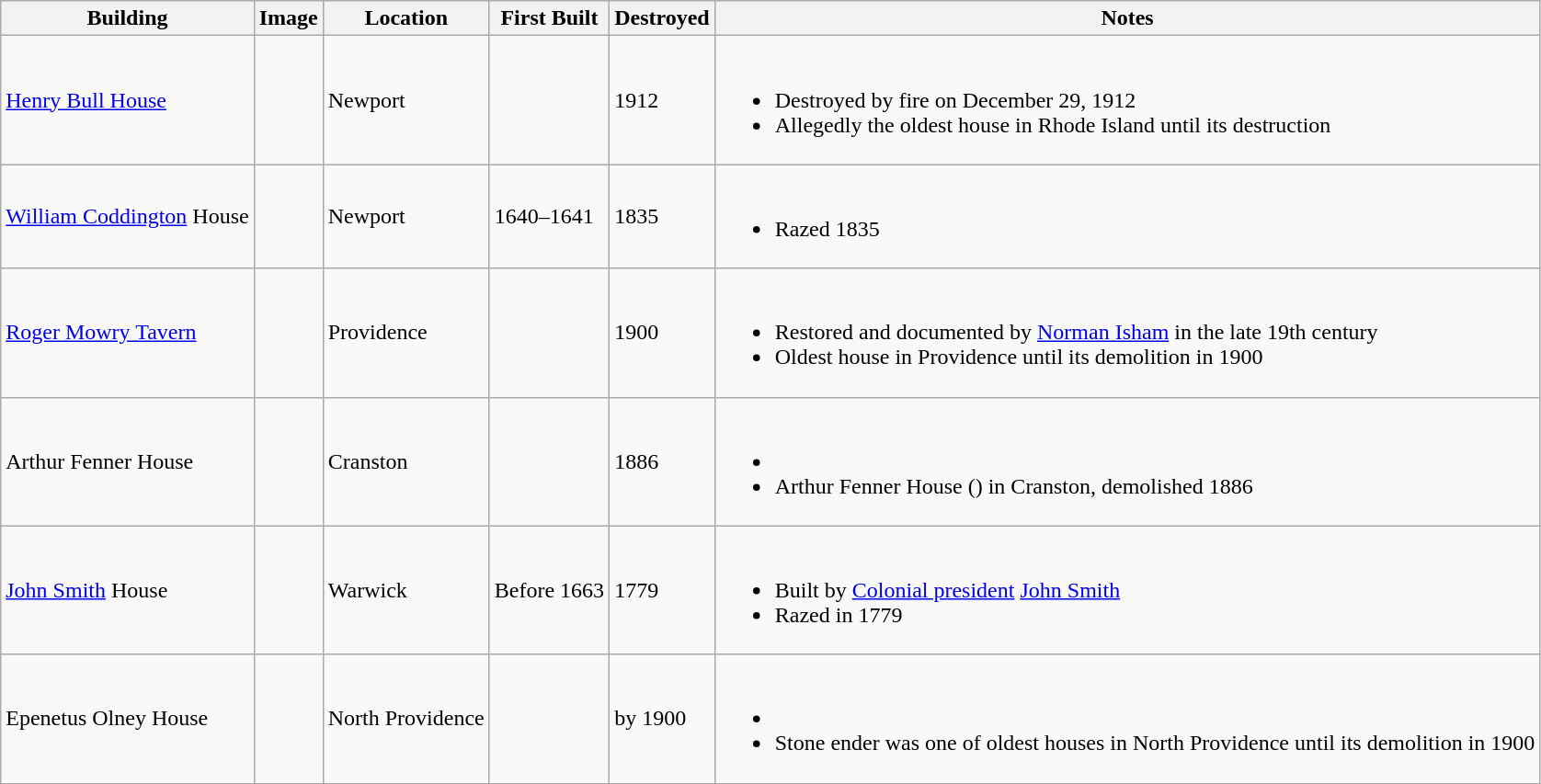<table class="wikitable">
<tr>
<th>Building</th>
<th>Image</th>
<th>Location</th>
<th>First Built</th>
<th>Destroyed</th>
<th>Notes</th>
</tr>
<tr>
<td><a href='#'>Henry Bull House</a></td>
<td></td>
<td>Newport</td>
<td></td>
<td>1912</td>
<td><br><ul><li>Destroyed by fire on December 29, 1912</li><li>Allegedly the oldest house in Rhode Island until its destruction</li></ul></td>
</tr>
<tr>
<td><a href='#'>William Coddington</a> House</td>
<td></td>
<td>Newport</td>
<td>1640–1641</td>
<td>1835</td>
<td><br><ul><li>Razed 1835</li></ul></td>
</tr>
<tr>
<td><a href='#'>Roger Mowry Tavern</a></td>
<td></td>
<td>Providence</td>
<td></td>
<td>1900</td>
<td><br><ul><li>Restored and documented by <a href='#'>Norman Isham</a> in the late 19th century</li><li>Oldest house in Providence until its demolition in 1900</li></ul></td>
</tr>
<tr>
<td>Arthur Fenner House</td>
<td></td>
<td>Cranston</td>
<td></td>
<td>1886</td>
<td><br><ul><li></li><li>Arthur Fenner House () in Cranston, demolished 1886</li></ul></td>
</tr>
<tr>
<td><a href='#'>John Smith</a> House</td>
<td></td>
<td>Warwick</td>
<td>Before 1663</td>
<td>1779</td>
<td><br><ul><li>Built by <a href='#'>Colonial president</a> <a href='#'>John Smith</a></li><li>Razed in 1779</li></ul></td>
</tr>
<tr>
<td>Epenetus Olney House</td>
<td></td>
<td>North Providence</td>
<td></td>
<td>by 1900</td>
<td><br><ul><li></li><li>Stone ender was one of oldest houses in North Providence until its demolition in 1900</li></ul></td>
</tr>
<tr>
</tr>
</table>
